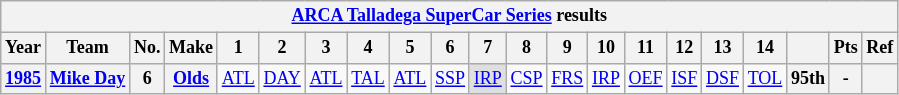<table class="wikitable" style="text-align:center; font-size:75%">
<tr>
<th colspan=45><a href='#'>ARCA Talladega SuperCar Series</a> results</th>
</tr>
<tr>
<th>Year</th>
<th>Team</th>
<th>No.</th>
<th>Make</th>
<th>1</th>
<th>2</th>
<th>3</th>
<th>4</th>
<th>5</th>
<th>6</th>
<th>7</th>
<th>8</th>
<th>9</th>
<th>10</th>
<th>11</th>
<th>12</th>
<th>13</th>
<th>14</th>
<th></th>
<th>Pts</th>
<th>Ref</th>
</tr>
<tr>
<th><a href='#'>1985</a></th>
<th><a href='#'>Mike Day</a></th>
<th>6</th>
<th><a href='#'>Olds</a></th>
<td><a href='#'>ATL</a></td>
<td><a href='#'>DAY</a></td>
<td><a href='#'>ATL</a></td>
<td><a href='#'>TAL</a></td>
<td><a href='#'>ATL</a></td>
<td><a href='#'>SSP</a></td>
<td style="background:#DFDFDF;"><a href='#'>IRP</a><br></td>
<td><a href='#'>CSP</a></td>
<td><a href='#'>FRS</a></td>
<td><a href='#'>IRP</a></td>
<td><a href='#'>OEF</a></td>
<td><a href='#'>ISF</a></td>
<td><a href='#'>DSF</a></td>
<td><a href='#'>TOL</a></td>
<th>95th</th>
<th>-</th>
<th></th>
</tr>
</table>
